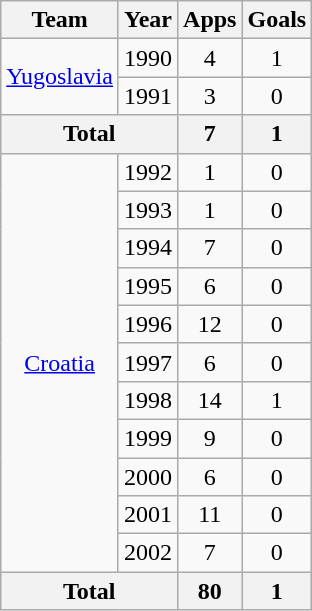<table class="wikitable" style="text-align:center">
<tr>
<th>Team</th>
<th>Year</th>
<th>Apps</th>
<th>Goals</th>
</tr>
<tr>
<td rowspan="2"><a href='#'>Yugoslavia</a></td>
<td>1990</td>
<td>4</td>
<td>1</td>
</tr>
<tr>
<td>1991</td>
<td>3</td>
<td>0</td>
</tr>
<tr>
<th colspan="2">Total</th>
<th>7</th>
<th>1</th>
</tr>
<tr>
<td rowspan="11"><a href='#'>Croatia</a></td>
<td>1992</td>
<td>1</td>
<td>0</td>
</tr>
<tr>
<td>1993</td>
<td>1</td>
<td>0</td>
</tr>
<tr>
<td>1994</td>
<td>7</td>
<td>0</td>
</tr>
<tr>
<td>1995</td>
<td>6</td>
<td>0</td>
</tr>
<tr>
<td>1996</td>
<td>12</td>
<td>0</td>
</tr>
<tr>
<td>1997</td>
<td>6</td>
<td>0</td>
</tr>
<tr>
<td>1998</td>
<td>14</td>
<td>1</td>
</tr>
<tr>
<td>1999</td>
<td>9</td>
<td>0</td>
</tr>
<tr>
<td>2000</td>
<td>6</td>
<td>0</td>
</tr>
<tr>
<td>2001</td>
<td>11</td>
<td>0</td>
</tr>
<tr>
<td>2002</td>
<td>7</td>
<td>0</td>
</tr>
<tr>
<th colspan="2">Total</th>
<th>80</th>
<th>1</th>
</tr>
</table>
